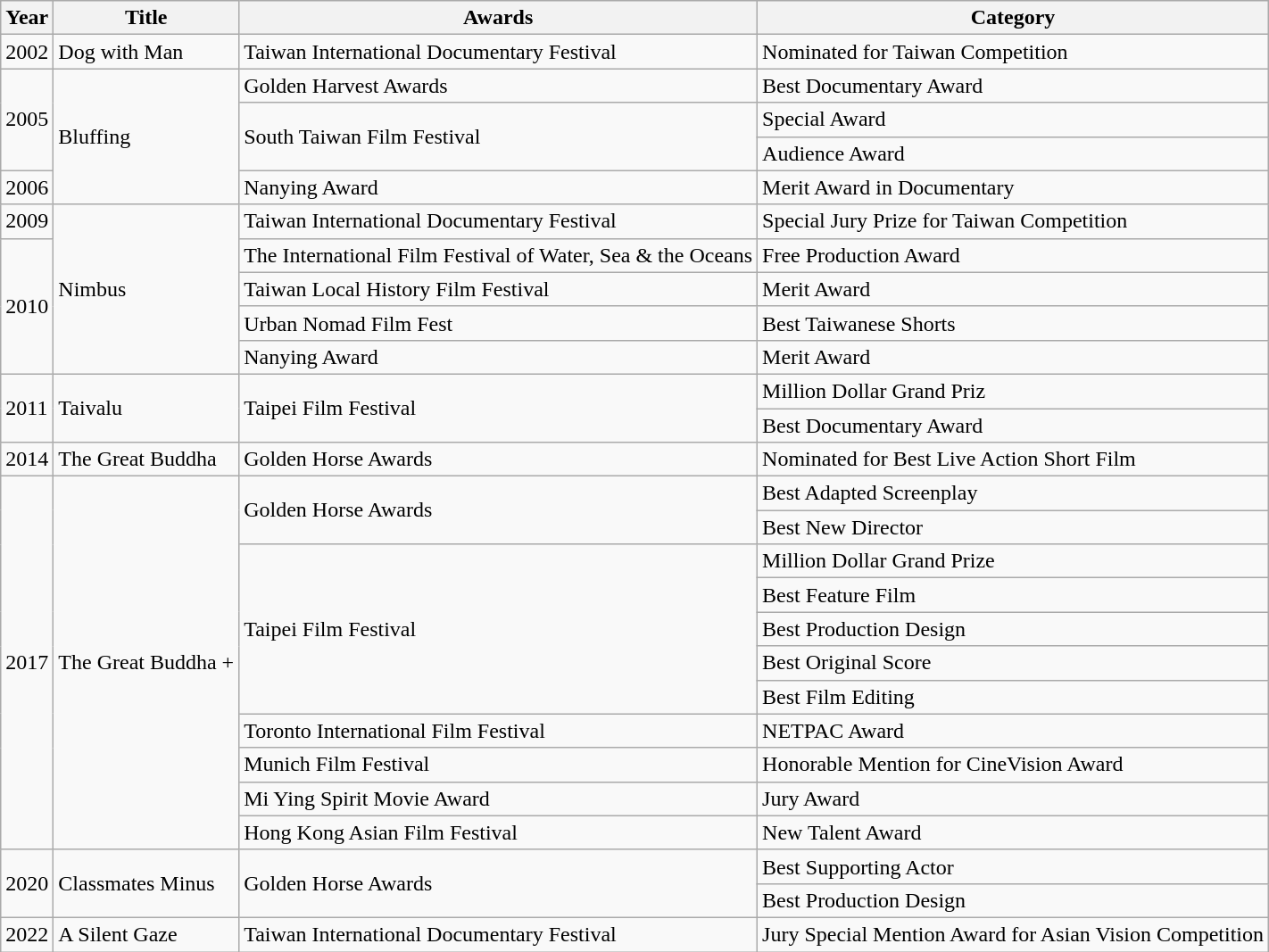<table class="wikitable">
<tr>
<th>Year</th>
<th>Title</th>
<th>Awards</th>
<th>Category</th>
</tr>
<tr>
<td>2002</td>
<td>Dog with Man</td>
<td>Taiwan International Documentary Festival</td>
<td>Nominated for Taiwan Competition</td>
</tr>
<tr>
<td rowspan="3">2005</td>
<td rowspan="4">Bluffing</td>
<td>Golden Harvest Awards</td>
<td>Best Documentary Award</td>
</tr>
<tr>
<td rowspan="2">South Taiwan Film Festival</td>
<td>Special Award</td>
</tr>
<tr>
<td>Audience Award</td>
</tr>
<tr>
<td>2006</td>
<td>Nanying Award</td>
<td>Merit Award in Documentary</td>
</tr>
<tr>
<td>2009</td>
<td rowspan="5">Nimbus</td>
<td>Taiwan International Documentary Festival</td>
<td>Special Jury Prize for Taiwan Competition</td>
</tr>
<tr>
<td rowspan="4">2010</td>
<td>The International Film Festival of Water, Sea & the Oceans</td>
<td>Free Production Award</td>
</tr>
<tr>
<td>Taiwan Local History Film Festival</td>
<td>Merit Award</td>
</tr>
<tr>
<td>Urban Nomad Film Fest</td>
<td>Best Taiwanese Shorts</td>
</tr>
<tr>
<td>Nanying Award</td>
<td>Merit Award</td>
</tr>
<tr>
<td rowspan="2">2011</td>
<td rowspan="2">Taivalu</td>
<td rowspan="2">Taipei Film Festival</td>
<td>Million Dollar Grand Priz</td>
</tr>
<tr>
<td>Best Documentary Award</td>
</tr>
<tr>
<td>2014</td>
<td>The Great Buddha</td>
<td>Golden Horse Awards</td>
<td>Nominated for Best Live Action Short Film</td>
</tr>
<tr>
<td rowspan="11">2017</td>
<td rowspan="11">The Great Buddha +</td>
<td rowspan="2">Golden Horse Awards</td>
<td>Best Adapted Screenplay</td>
</tr>
<tr>
<td>Best New Director</td>
</tr>
<tr>
<td rowspan="5">Taipei Film Festival</td>
<td>Million Dollar Grand Prize</td>
</tr>
<tr>
<td>Best Feature Film</td>
</tr>
<tr>
<td>Best Production Design</td>
</tr>
<tr>
<td>Best Original Score</td>
</tr>
<tr>
<td>Best Film Editing</td>
</tr>
<tr>
<td>Toronto International Film Festival</td>
<td>NETPAC Award</td>
</tr>
<tr>
<td>Munich Film Festival</td>
<td>Honorable Mention for CineVision Award</td>
</tr>
<tr>
<td>Mi Ying Spirit Movie Award</td>
<td>Jury Award</td>
</tr>
<tr>
<td>Hong Kong Asian Film Festival</td>
<td>New Talent Award</td>
</tr>
<tr>
<td rowspan="2">2020</td>
<td rowspan="2">Classmates Minus</td>
<td rowspan="2">Golden Horse Awards</td>
<td>Best Supporting Actor</td>
</tr>
<tr>
<td>Best Production Design</td>
</tr>
<tr>
<td>2022</td>
<td>A Silent Gaze</td>
<td>Taiwan International Documentary Festival</td>
<td>Jury Special Mention Award for Asian Vision Competition</td>
</tr>
</table>
